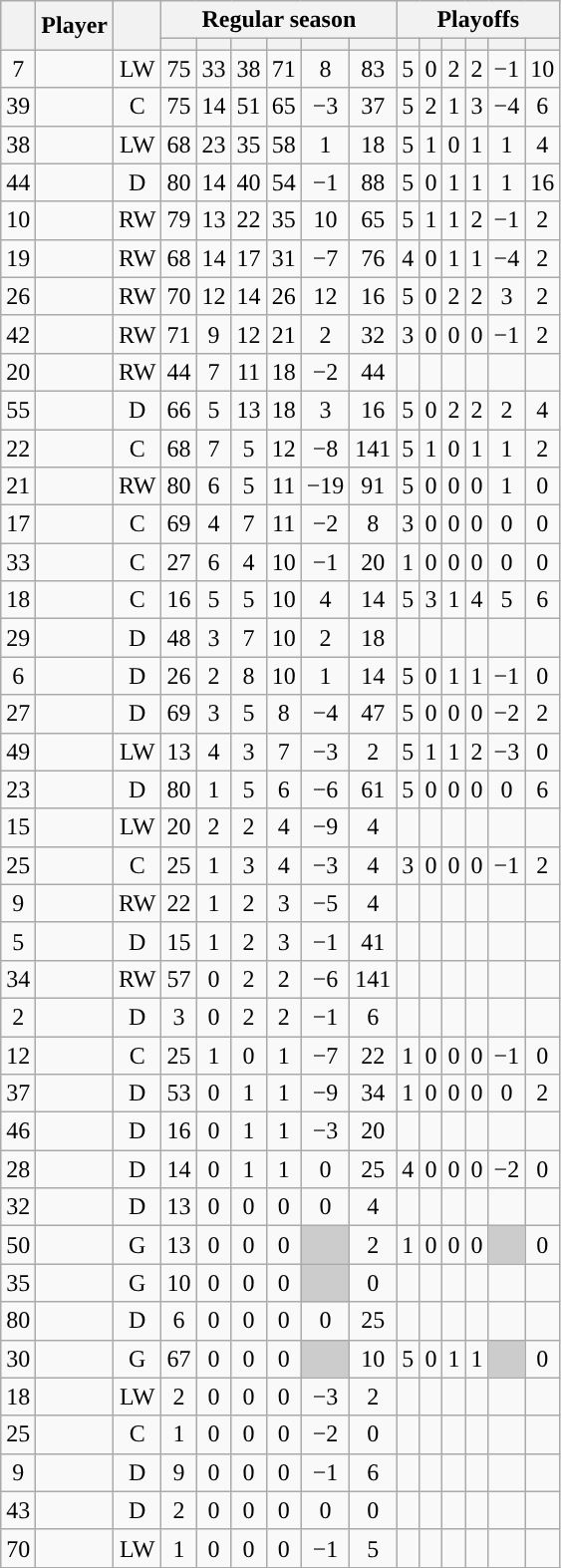<table class="wikitable sortable plainrowheaders" style="text-align:center;">
<tr>
<th scope="col" data-sort-type="number" rowspan="2"></th>
<th scope="col" rowspan="2">Player</th>
<th scope="col" rowspan="2"></th>
<th scope=colgroup colspan=6>Regular season</th>
<th scope=colgroup colspan=6>Playoffs</th>
</tr>
<tr>
<th scope="col" data-sort-type="number"></th>
<th scope="col" data-sort-type="number"></th>
<th scope="col" data-sort-type="number"></th>
<th scope="col" data-sort-type="number"></th>
<th scope="col" data-sort-type="number"></th>
<th scope="col" data-sort-type="number"></th>
<th scope="col" data-sort-type="number"></th>
<th scope="col" data-sort-type="number"></th>
<th scope="col" data-sort-type="number"></th>
<th scope="col" data-sort-type="number"></th>
<th scope="col" data-sort-type="number"></th>
<th scope="col" data-sort-type="number"></th>
</tr>
<tr>
<td scope="row">7</td>
<td align="left"></td>
<td>LW</td>
<td>75</td>
<td>33</td>
<td>38</td>
<td>71</td>
<td>8</td>
<td>83</td>
<td>5</td>
<td>0</td>
<td>2</td>
<td>2</td>
<td>−1</td>
<td>10</td>
</tr>
<tr>
<td scope="row">39</td>
<td align="left"></td>
<td>C</td>
<td>75</td>
<td>14</td>
<td>51</td>
<td>65</td>
<td>−3</td>
<td>37</td>
<td>5</td>
<td>2</td>
<td>1</td>
<td>3</td>
<td>−4</td>
<td>6</td>
</tr>
<tr>
<td scope="row">38</td>
<td align="left"></td>
<td>LW</td>
<td>68</td>
<td>23</td>
<td>35</td>
<td>58</td>
<td>1</td>
<td>18</td>
<td>5</td>
<td>1</td>
<td>0</td>
<td>1</td>
<td>1</td>
<td>4</td>
</tr>
<tr>
<td scope="row">44</td>
<td align="left"></td>
<td>D</td>
<td>80</td>
<td>14</td>
<td>40</td>
<td>54</td>
<td>−1</td>
<td>88</td>
<td>5</td>
<td>0</td>
<td>1</td>
<td>1</td>
<td>1</td>
<td>16</td>
</tr>
<tr>
<td scope="row">10</td>
<td align="left"></td>
<td>RW</td>
<td>79</td>
<td>13</td>
<td>22</td>
<td>35</td>
<td>10</td>
<td>65</td>
<td>5</td>
<td>1</td>
<td>1</td>
<td>2</td>
<td>−1</td>
<td>2</td>
</tr>
<tr>
<td scope="row">19</td>
<td align="left"></td>
<td>RW</td>
<td>68</td>
<td>14</td>
<td>17</td>
<td>31</td>
<td>−7</td>
<td>76</td>
<td>4</td>
<td>0</td>
<td>1</td>
<td>1</td>
<td>−4</td>
<td>2</td>
</tr>
<tr>
<td scope="row">26</td>
<td align="left"></td>
<td>RW</td>
<td>70</td>
<td>12</td>
<td>14</td>
<td>26</td>
<td>12</td>
<td>16</td>
<td>5</td>
<td>0</td>
<td>2</td>
<td>2</td>
<td>3</td>
<td>2</td>
</tr>
<tr>
<td scope="row">42</td>
<td align="left"></td>
<td>RW</td>
<td>71</td>
<td>9</td>
<td>12</td>
<td>21</td>
<td>2</td>
<td>32</td>
<td>3</td>
<td>0</td>
<td>0</td>
<td>0</td>
<td>−1</td>
<td>2</td>
</tr>
<tr>
<td scope="row">20</td>
<td align="left"></td>
<td>RW</td>
<td>44</td>
<td>7</td>
<td>11</td>
<td>18</td>
<td>−2</td>
<td>44</td>
<td></td>
<td></td>
<td></td>
<td></td>
<td></td>
<td></td>
</tr>
<tr>
<td scope="row">55</td>
<td align="left"></td>
<td>D</td>
<td>66</td>
<td>5</td>
<td>13</td>
<td>18</td>
<td>3</td>
<td>16</td>
<td>5</td>
<td>0</td>
<td>2</td>
<td>2</td>
<td>2</td>
<td>4</td>
</tr>
<tr>
<td scope="row">22</td>
<td align="left"></td>
<td>C</td>
<td>68</td>
<td>7</td>
<td>5</td>
<td>12</td>
<td>−8</td>
<td>141</td>
<td>5</td>
<td>1</td>
<td>0</td>
<td>1</td>
<td>1</td>
<td>2</td>
</tr>
<tr>
<td scope="row">21</td>
<td align="left"></td>
<td>RW</td>
<td>80</td>
<td>6</td>
<td>5</td>
<td>11</td>
<td>−19</td>
<td>91</td>
<td>5</td>
<td>0</td>
<td>0</td>
<td>0</td>
<td>1</td>
<td>0</td>
</tr>
<tr>
<td scope="row">17</td>
<td align="left"></td>
<td>C</td>
<td>69</td>
<td>4</td>
<td>7</td>
<td>11</td>
<td>−2</td>
<td>8</td>
<td>3</td>
<td>0</td>
<td>0</td>
<td>0</td>
<td>0</td>
<td>0</td>
</tr>
<tr>
<td scope="row">33</td>
<td align="left"></td>
<td>C</td>
<td>27</td>
<td>6</td>
<td>4</td>
<td>10</td>
<td>−1</td>
<td>20</td>
<td>1</td>
<td>0</td>
<td>0</td>
<td>0</td>
<td>0</td>
<td>0</td>
</tr>
<tr>
<td scope="row">18</td>
<td align="left"></td>
<td>C</td>
<td>16</td>
<td>5</td>
<td>5</td>
<td>10</td>
<td>4</td>
<td>14</td>
<td>5</td>
<td>3</td>
<td>1</td>
<td>4</td>
<td>5</td>
<td>6</td>
</tr>
<tr>
<td scope="row">29</td>
<td align="left"></td>
<td>D</td>
<td>48</td>
<td>3</td>
<td>7</td>
<td>10</td>
<td>2</td>
<td>18</td>
<td></td>
<td></td>
<td></td>
<td></td>
<td></td>
<td></td>
</tr>
<tr>
<td scope="row">6</td>
<td align="left"></td>
<td>D</td>
<td>26</td>
<td>2</td>
<td>8</td>
<td>10</td>
<td>1</td>
<td>14</td>
<td>5</td>
<td>0</td>
<td>1</td>
<td>1</td>
<td>−1</td>
<td>0</td>
</tr>
<tr>
<td scope="row">27</td>
<td align="left"></td>
<td>D</td>
<td>69</td>
<td>3</td>
<td>5</td>
<td>8</td>
<td>−4</td>
<td>47</td>
<td>5</td>
<td>0</td>
<td>0</td>
<td>0</td>
<td>−2</td>
<td>2</td>
</tr>
<tr>
<td scope="row">49</td>
<td align="left"></td>
<td>LW</td>
<td>13</td>
<td>4</td>
<td>3</td>
<td>7</td>
<td>−3</td>
<td>2</td>
<td>5</td>
<td>1</td>
<td>1</td>
<td>2</td>
<td>−3</td>
<td>0</td>
</tr>
<tr>
<td scope="row">23</td>
<td align="left"></td>
<td>D</td>
<td>80</td>
<td>1</td>
<td>5</td>
<td>6</td>
<td>−6</td>
<td>61</td>
<td>5</td>
<td>0</td>
<td>0</td>
<td>0</td>
<td>0</td>
<td>6</td>
</tr>
<tr>
<td scope="row">15</td>
<td align="left"></td>
<td>LW</td>
<td>20</td>
<td>2</td>
<td>2</td>
<td>4</td>
<td>−9</td>
<td>4</td>
<td></td>
<td></td>
<td></td>
<td></td>
<td></td>
<td></td>
</tr>
<tr>
<td scope="row">25</td>
<td align="left"></td>
<td>C</td>
<td>25</td>
<td>1</td>
<td>3</td>
<td>4</td>
<td>−3</td>
<td>4</td>
<td>3</td>
<td>0</td>
<td>0</td>
<td>0</td>
<td>−1</td>
<td>2</td>
</tr>
<tr>
<td scope="row">9</td>
<td align="left"></td>
<td>RW</td>
<td>22</td>
<td>1</td>
<td>2</td>
<td>3</td>
<td>−5</td>
<td>4</td>
<td></td>
<td></td>
<td></td>
<td></td>
<td></td>
<td></td>
</tr>
<tr>
<td scope="row">5</td>
<td align="left"></td>
<td>D</td>
<td>15</td>
<td>1</td>
<td>2</td>
<td>3</td>
<td>−1</td>
<td>41</td>
<td></td>
<td></td>
<td></td>
<td></td>
<td></td>
<td></td>
</tr>
<tr>
<td scope="row">34</td>
<td align="left"></td>
<td>RW</td>
<td>57</td>
<td>0</td>
<td>2</td>
<td>2</td>
<td>−6</td>
<td>141</td>
<td></td>
<td></td>
<td></td>
<td></td>
<td></td>
<td></td>
</tr>
<tr>
<td scope="row">2</td>
<td align="left"></td>
<td>D</td>
<td>3</td>
<td>0</td>
<td>2</td>
<td>2</td>
<td>−1</td>
<td>6</td>
<td></td>
<td></td>
<td></td>
<td></td>
<td></td>
<td></td>
</tr>
<tr>
<td scope="row">12</td>
<td align="left"></td>
<td>C</td>
<td>25</td>
<td>1</td>
<td>0</td>
<td>1</td>
<td>−7</td>
<td>22</td>
<td>1</td>
<td>0</td>
<td>0</td>
<td>0</td>
<td>−1</td>
<td>0</td>
</tr>
<tr>
<td scope="row">37</td>
<td align="left"></td>
<td>D</td>
<td>53</td>
<td>0</td>
<td>1</td>
<td>1</td>
<td>−9</td>
<td>34</td>
<td>1</td>
<td>0</td>
<td>0</td>
<td>0</td>
<td>0</td>
<td>2</td>
</tr>
<tr>
<td scope="row">46</td>
<td align="left"></td>
<td>D</td>
<td>16</td>
<td>0</td>
<td>1</td>
<td>1</td>
<td>−3</td>
<td>20</td>
<td></td>
<td></td>
<td></td>
<td></td>
<td></td>
<td></td>
</tr>
<tr>
<td scope="row">28</td>
<td align="left"></td>
<td>D</td>
<td>14</td>
<td>0</td>
<td>1</td>
<td>1</td>
<td>0</td>
<td>25</td>
<td>4</td>
<td>0</td>
<td>0</td>
<td>0</td>
<td>−2</td>
<td>0</td>
</tr>
<tr>
<td scope="row">32</td>
<td align="left"></td>
<td>D</td>
<td>13</td>
<td>0</td>
<td>0</td>
<td>0</td>
<td>0</td>
<td>4</td>
<td></td>
<td></td>
<td></td>
<td></td>
<td></td>
<td></td>
</tr>
<tr>
<td scope="row">50</td>
<td align="left"></td>
<td>G</td>
<td>13</td>
<td>0</td>
<td>0</td>
<td>0</td>
<td style="background:#ccc"></td>
<td>2</td>
<td>1</td>
<td>0</td>
<td>0</td>
<td>0</td>
<td style="background:#ccc"></td>
<td>0</td>
</tr>
<tr>
<td scope="row">35</td>
<td align="left"></td>
<td>G</td>
<td>10</td>
<td>0</td>
<td>0</td>
<td>0</td>
<td style="background:#ccc"></td>
<td>0</td>
<td></td>
<td></td>
<td></td>
<td></td>
<td></td>
<td></td>
</tr>
<tr>
<td scope="row">80</td>
<td align="left"></td>
<td>D</td>
<td>6</td>
<td>0</td>
<td>0</td>
<td>0</td>
<td>0</td>
<td>25</td>
<td></td>
<td></td>
<td></td>
<td></td>
<td></td>
<td></td>
</tr>
<tr>
<td scope="row">30</td>
<td align="left"></td>
<td>G</td>
<td>67</td>
<td>0</td>
<td>0</td>
<td>0</td>
<td style="background:#ccc"></td>
<td>10</td>
<td>5</td>
<td>0</td>
<td>1</td>
<td>1</td>
<td style="background:#ccc"></td>
<td>0</td>
</tr>
<tr>
<td scope="row">18</td>
<td align="left"></td>
<td>LW</td>
<td>2</td>
<td>0</td>
<td>0</td>
<td>0</td>
<td>−3</td>
<td>2</td>
<td></td>
<td></td>
<td></td>
<td></td>
<td></td>
<td></td>
</tr>
<tr>
<td scope="row">25</td>
<td align="left"></td>
<td>C</td>
<td>1</td>
<td>0</td>
<td>0</td>
<td>0</td>
<td>−2</td>
<td>0</td>
<td></td>
<td></td>
<td></td>
<td></td>
<td></td>
<td></td>
</tr>
<tr>
<td scope="row">9</td>
<td align="left"></td>
<td>D</td>
<td>9</td>
<td>0</td>
<td>0</td>
<td>0</td>
<td>−1</td>
<td>6</td>
<td></td>
<td></td>
<td></td>
<td></td>
<td></td>
<td></td>
</tr>
<tr>
<td scope="row">43</td>
<td align="left"></td>
<td>D</td>
<td>2</td>
<td>0</td>
<td>0</td>
<td>0</td>
<td>0</td>
<td>0</td>
<td></td>
<td></td>
<td></td>
<td></td>
<td></td>
<td></td>
</tr>
<tr>
<td scope="row">70</td>
<td align="left"></td>
<td>LW</td>
<td>1</td>
<td>0</td>
<td>0</td>
<td>0</td>
<td>−1</td>
<td>5</td>
<td></td>
<td></td>
<td></td>
<td></td>
<td></td>
<td></td>
</tr>
</table>
